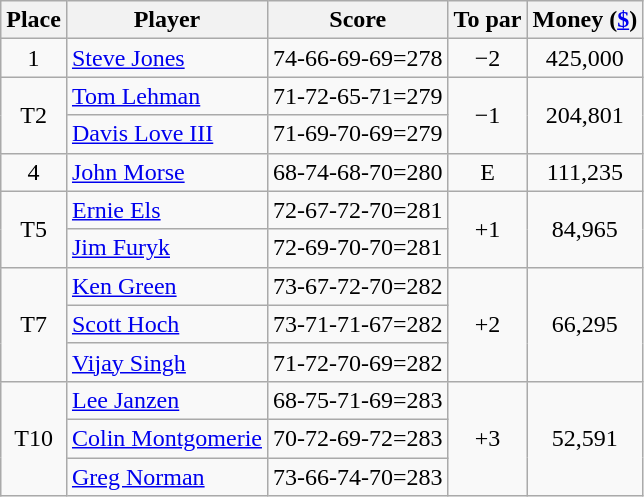<table class=wikitable>
<tr>
<th>Place</th>
<th>Player</th>
<th>Score</th>
<th>To par</th>
<th>Money (<a href='#'>$</a>)</th>
</tr>
<tr>
<td align=center>1</td>
<td> <a href='#'>Steve Jones</a></td>
<td>74-66-69-69=278</td>
<td align=center>−2</td>
<td align=center>425,000</td>
</tr>
<tr>
<td rowspan=2 align=center>T2</td>
<td> <a href='#'>Tom Lehman</a></td>
<td>71-72-65-71=279</td>
<td rowspan=2 align=center>−1</td>
<td rowspan=2 align=center>204,801</td>
</tr>
<tr>
<td> <a href='#'>Davis Love III</a></td>
<td>71-69-70-69=279</td>
</tr>
<tr>
<td align=center>4</td>
<td> <a href='#'>John Morse</a></td>
<td>68-74-68-70=280</td>
<td align=center>E</td>
<td align=center>111,235</td>
</tr>
<tr>
<td rowspan=2 align=center>T5</td>
<td> <a href='#'>Ernie Els</a></td>
<td>72-67-72-70=281</td>
<td rowspan=2 align=center>+1</td>
<td rowspan=2 align=center>84,965</td>
</tr>
<tr>
<td> <a href='#'>Jim Furyk</a></td>
<td>72-69-70-70=281</td>
</tr>
<tr>
<td rowspan=3 align=center>T7</td>
<td> <a href='#'>Ken Green</a></td>
<td>73-67-72-70=282</td>
<td rowspan=3 align=center>+2</td>
<td rowspan=3 align=center>66,295</td>
</tr>
<tr>
<td> <a href='#'>Scott Hoch</a></td>
<td>73-71-71-67=282</td>
</tr>
<tr>
<td> <a href='#'>Vijay Singh</a></td>
<td>71-72-70-69=282</td>
</tr>
<tr>
<td rowspan=3 align=center>T10</td>
<td> <a href='#'>Lee Janzen</a></td>
<td>68-75-71-69=283</td>
<td rowspan=3 align=center>+3</td>
<td rowspan=3 align=center>52,591</td>
</tr>
<tr>
<td> <a href='#'>Colin Montgomerie</a></td>
<td>70-72-69-72=283</td>
</tr>
<tr>
<td> <a href='#'>Greg Norman</a></td>
<td>73-66-74-70=283</td>
</tr>
</table>
